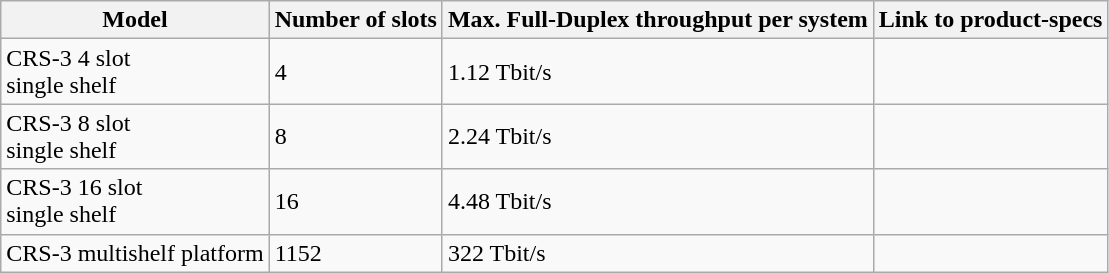<table class="wikitable">
<tr>
<th>Model</th>
<th>Number of slots</th>
<th>Max. Full-Duplex throughput per system</th>
<th>Link to product-specs</th>
</tr>
<tr>
<td>CRS-3 4 slot<br>single shelf</td>
<td>4</td>
<td>1.12 Tbit/s</td>
<td></td>
</tr>
<tr>
<td>CRS-3 8 slot<br>single shelf</td>
<td>8</td>
<td>2.24 Tbit/s</td>
<td></td>
</tr>
<tr>
<td>CRS-3 16 slot<br>single shelf</td>
<td>16</td>
<td>4.48 Tbit/s</td>
<td></td>
</tr>
<tr>
<td>CRS-3 multishelf platform</td>
<td>1152</td>
<td>322 Tbit/s</td>
<td></td>
</tr>
</table>
